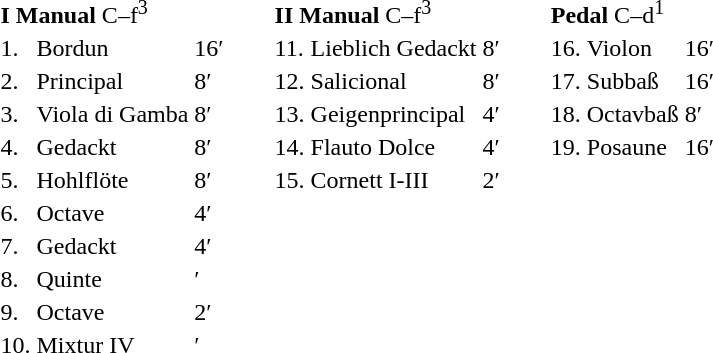<table border="0" cellspacing="16" cellpadding="14" style="border-collapse:collapse;">
<tr>
<td style="vertical-align:top;"><br><table border="0">
<tr>
<td colspan="3"><strong>I Manual</strong> C–f<sup>3</sup><br></td>
</tr>
<tr>
<td>1.</td>
<td>Bordun</td>
<td>16′</td>
</tr>
<tr>
<td>2.</td>
<td>Principal</td>
<td>8′</td>
</tr>
<tr>
<td>3.</td>
<td>Viola di Gamba</td>
<td>8′</td>
</tr>
<tr>
<td>4.</td>
<td>Gedackt</td>
<td>8′</td>
</tr>
<tr>
<td>5.</td>
<td>Hohlflöte</td>
<td>8′</td>
</tr>
<tr>
<td>6.</td>
<td>Octave</td>
<td>4′</td>
</tr>
<tr>
<td>7.</td>
<td>Gedackt</td>
<td>4′</td>
</tr>
<tr>
<td>8.</td>
<td>Quinte</td>
<td>′</td>
</tr>
<tr>
<td>9.</td>
<td>Octave</td>
<td>2′</td>
</tr>
<tr>
<td>10.</td>
<td>Mixtur IV</td>
<td>′</td>
</tr>
</table>
</td>
<td style="vertical-align:top;"><br><table border="0">
<tr>
<td colspan="3"><strong>II Manual</strong> C–f<sup>3</sup><br></td>
</tr>
<tr>
<td>11.</td>
<td>Lieblich Gedackt</td>
<td>8′</td>
</tr>
<tr>
<td>12.</td>
<td>Salicional</td>
<td>8′</td>
</tr>
<tr>
<td>13.</td>
<td>Geigenprincipal</td>
<td>4′</td>
</tr>
<tr>
<td>14.</td>
<td>Flauto Dolce</td>
<td>4′</td>
</tr>
<tr>
<td>15.</td>
<td>Cornett I-III</td>
<td>2′</td>
</tr>
</table>
</td>
<td style="vertical-align:top;"><br><table border="0">
<tr>
<td colspan="4"><strong>Pedal</strong> C–d<sup>1</sup><br></td>
</tr>
<tr>
<td>16.</td>
<td>Violon</td>
<td>16′</td>
</tr>
<tr>
<td>17.</td>
<td>Subbaß</td>
<td>16′</td>
</tr>
<tr>
<td>18.</td>
<td>Octavbaß</td>
<td>8′</td>
</tr>
<tr>
<td>19.</td>
<td>Posaune</td>
<td>16′</td>
</tr>
</table>
</td>
</tr>
</table>
